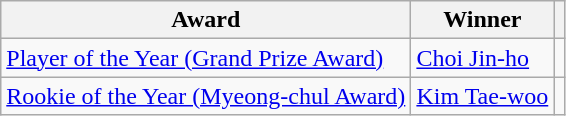<table class="wikitable">
<tr>
<th>Award</th>
<th>Winner</th>
<th></th>
</tr>
<tr>
<td><a href='#'>Player of the Year (Grand Prize Award)</a></td>
<td> <a href='#'>Choi Jin-ho</a></td>
<td></td>
</tr>
<tr>
<td><a href='#'>Rookie of the Year (Myeong-chul Award)</a></td>
<td> <a href='#'>Kim Tae-woo</a></td>
<td></td>
</tr>
</table>
